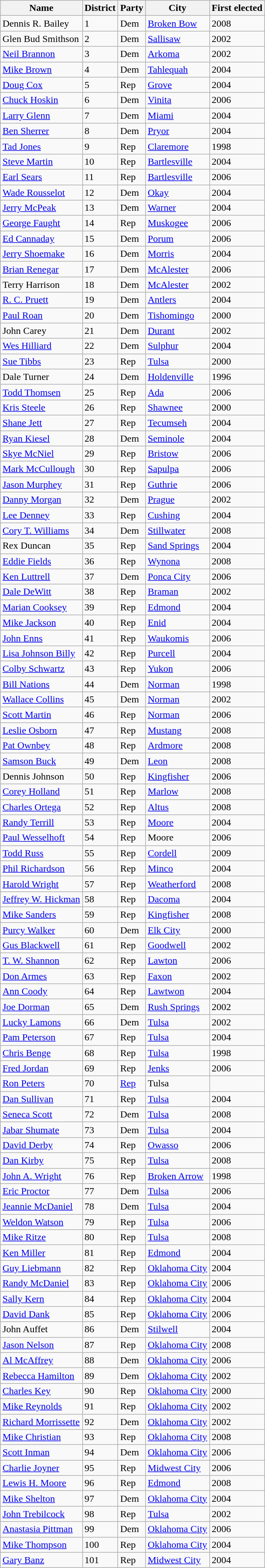<table class="wikitable sortable">
<tr>
<th>Name</th>
<th>District</th>
<th>Party</th>
<th>City</th>
<th>First elected</th>
</tr>
<tr>
<td>Dennis R. Bailey</td>
<td>1</td>
<td>Dem</td>
<td><a href='#'>Broken Bow</a></td>
<td>2008</td>
</tr>
<tr>
<td>Glen Bud Smithson</td>
<td>2</td>
<td>Dem</td>
<td><a href='#'>Sallisaw</a></td>
<td>2002</td>
</tr>
<tr>
<td><a href='#'>Neil Brannon</a></td>
<td>3</td>
<td>Dem</td>
<td><a href='#'>Arkoma</a></td>
<td>2002</td>
</tr>
<tr>
<td><a href='#'>Mike Brown</a></td>
<td>4</td>
<td>Dem</td>
<td><a href='#'>Tahlequah</a></td>
<td>2004</td>
</tr>
<tr>
<td><a href='#'>Doug Cox</a></td>
<td>5</td>
<td>Rep</td>
<td><a href='#'>Grove</a></td>
<td>2004</td>
</tr>
<tr>
<td><a href='#'>Chuck Hoskin</a></td>
<td>6</td>
<td>Dem</td>
<td><a href='#'>Vinita</a></td>
<td>2006</td>
</tr>
<tr>
<td><a href='#'>Larry Glenn</a></td>
<td>7</td>
<td>Dem</td>
<td><a href='#'>Miami</a></td>
<td>2004</td>
</tr>
<tr>
<td><a href='#'>Ben Sherrer</a></td>
<td>8</td>
<td>Dem</td>
<td><a href='#'>Pryor</a></td>
<td>2004</td>
</tr>
<tr>
<td><a href='#'>Tad Jones</a></td>
<td>9</td>
<td>Rep</td>
<td><a href='#'>Claremore</a></td>
<td>1998</td>
</tr>
<tr>
<td><a href='#'>Steve Martin</a></td>
<td>10</td>
<td>Rep</td>
<td><a href='#'>Bartlesville</a></td>
<td>2004</td>
</tr>
<tr>
<td><a href='#'>Earl Sears</a></td>
<td>11</td>
<td>Rep</td>
<td><a href='#'>Bartlesville</a></td>
<td>2006</td>
</tr>
<tr>
<td><a href='#'>Wade Rousselot</a></td>
<td>12</td>
<td>Dem</td>
<td><a href='#'>Okay</a></td>
<td>2004</td>
</tr>
<tr>
<td><a href='#'>Jerry McPeak</a></td>
<td>13</td>
<td>Dem</td>
<td><a href='#'>Warner</a></td>
<td>2004</td>
</tr>
<tr>
<td><a href='#'>George Faught</a></td>
<td>14</td>
<td>Rep</td>
<td><a href='#'>Muskogee</a></td>
<td>2006</td>
</tr>
<tr>
<td><a href='#'>Ed Cannaday</a></td>
<td>15</td>
<td>Dem</td>
<td><a href='#'>Porum</a></td>
<td>2006</td>
</tr>
<tr>
<td><a href='#'>Jerry Shoemake</a></td>
<td>16</td>
<td>Dem</td>
<td><a href='#'>Morris</a></td>
<td>2004</td>
</tr>
<tr>
<td><a href='#'>Brian Renegar</a></td>
<td>17</td>
<td>Dem</td>
<td><a href='#'>McAlester</a></td>
<td>2006</td>
</tr>
<tr>
<td>Terry Harrison</td>
<td>18</td>
<td>Dem</td>
<td><a href='#'>McAlester</a></td>
<td>2002</td>
</tr>
<tr>
<td><a href='#'>R. C. Pruett</a></td>
<td>19</td>
<td>Dem</td>
<td><a href='#'>Antlers</a></td>
<td>2004</td>
</tr>
<tr>
<td><a href='#'>Paul Roan</a></td>
<td>20</td>
<td>Dem</td>
<td><a href='#'>Tishomingo</a></td>
<td>2000</td>
</tr>
<tr>
<td>John Carey</td>
<td>21</td>
<td>Dem</td>
<td><a href='#'>Durant</a></td>
<td>2002</td>
</tr>
<tr>
<td><a href='#'>Wes Hilliard</a></td>
<td>22</td>
<td>Dem</td>
<td><a href='#'>Sulphur</a></td>
<td>2004</td>
</tr>
<tr>
<td><a href='#'>Sue Tibbs</a></td>
<td>23</td>
<td>Rep</td>
<td><a href='#'>Tulsa</a></td>
<td>2000</td>
</tr>
<tr>
<td>Dale Turner</td>
<td>24</td>
<td>Dem</td>
<td><a href='#'>Holdenville</a></td>
<td>1996</td>
</tr>
<tr>
<td><a href='#'>Todd Thomsen</a></td>
<td>25</td>
<td>Rep</td>
<td><a href='#'>Ada</a></td>
<td>2006</td>
</tr>
<tr>
<td><a href='#'>Kris Steele</a></td>
<td>26</td>
<td>Rep</td>
<td><a href='#'>Shawnee</a></td>
<td>2000</td>
</tr>
<tr>
<td><a href='#'>Shane Jett</a></td>
<td>27</td>
<td>Rep</td>
<td><a href='#'>Tecumseh</a></td>
<td>2004</td>
</tr>
<tr>
<td><a href='#'>Ryan Kiesel</a></td>
<td>28</td>
<td>Dem</td>
<td><a href='#'>Seminole</a></td>
<td>2004</td>
</tr>
<tr>
<td><a href='#'>Skye McNiel</a></td>
<td>29</td>
<td>Rep</td>
<td><a href='#'>Bristow</a></td>
<td>2006</td>
</tr>
<tr>
<td><a href='#'>Mark McCullough</a></td>
<td>30</td>
<td>Rep</td>
<td><a href='#'>Sapulpa</a></td>
<td>2006</td>
</tr>
<tr>
<td><a href='#'>Jason Murphey</a></td>
<td>31</td>
<td>Rep</td>
<td><a href='#'>Guthrie</a></td>
<td>2006</td>
</tr>
<tr>
<td><a href='#'>Danny Morgan</a></td>
<td>32</td>
<td>Dem</td>
<td><a href='#'>Prague</a></td>
<td>2002</td>
</tr>
<tr>
<td><a href='#'>Lee Denney</a></td>
<td>33</td>
<td>Rep</td>
<td><a href='#'>Cushing</a></td>
<td>2004</td>
</tr>
<tr>
<td><a href='#'>Cory T. Williams</a></td>
<td>34</td>
<td>Dem</td>
<td><a href='#'>Stillwater</a></td>
<td>2008</td>
</tr>
<tr>
<td>Rex Duncan</td>
<td>35</td>
<td>Rep</td>
<td><a href='#'>Sand Springs</a></td>
<td>2004</td>
</tr>
<tr>
<td><a href='#'>Eddie Fields</a></td>
<td>36</td>
<td>Rep</td>
<td><a href='#'>Wynona</a></td>
<td>2008</td>
</tr>
<tr>
<td><a href='#'>Ken Luttrell</a></td>
<td>37</td>
<td>Dem</td>
<td><a href='#'>Ponca City</a></td>
<td>2006</td>
</tr>
<tr>
<td><a href='#'>Dale DeWitt</a></td>
<td>38</td>
<td>Rep</td>
<td><a href='#'>Braman</a></td>
<td>2002</td>
</tr>
<tr>
<td><a href='#'>Marian Cooksey</a></td>
<td>39</td>
<td>Rep</td>
<td><a href='#'>Edmond</a></td>
<td>2004</td>
</tr>
<tr>
<td><a href='#'>Mike Jackson</a></td>
<td>40</td>
<td>Rep</td>
<td><a href='#'>Enid</a></td>
<td>2004</td>
</tr>
<tr>
<td><a href='#'>John Enns</a></td>
<td>41</td>
<td>Rep</td>
<td><a href='#'>Waukomis</a></td>
<td>2006</td>
</tr>
<tr>
<td><a href='#'>Lisa Johnson Billy</a></td>
<td>42</td>
<td>Rep</td>
<td><a href='#'>Purcell</a></td>
<td>2004</td>
</tr>
<tr>
<td><a href='#'>Colby Schwartz</a></td>
<td>43</td>
<td>Rep</td>
<td><a href='#'>Yukon</a></td>
<td>2006</td>
</tr>
<tr>
<td><a href='#'>Bill Nations</a></td>
<td>44</td>
<td>Dem</td>
<td><a href='#'>Norman</a></td>
<td>1998</td>
</tr>
<tr>
<td><a href='#'>Wallace Collins</a></td>
<td>45</td>
<td>Dem</td>
<td><a href='#'>Norman</a></td>
<td>2002</td>
</tr>
<tr>
<td><a href='#'>Scott Martin</a></td>
<td>46</td>
<td>Rep</td>
<td><a href='#'>Norman</a></td>
<td>2006</td>
</tr>
<tr>
<td><a href='#'>Leslie Osborn</a></td>
<td>47</td>
<td>Rep</td>
<td><a href='#'>Mustang</a></td>
<td>2008</td>
</tr>
<tr>
<td><a href='#'>Pat Ownbey</a></td>
<td>48</td>
<td>Rep</td>
<td><a href='#'>Ardmore</a></td>
<td>2008</td>
</tr>
<tr>
<td><a href='#'>Samson Buck</a></td>
<td>49</td>
<td>Dem</td>
<td><a href='#'>Leon</a></td>
<td>2008</td>
</tr>
<tr>
<td>Dennis Johnson</td>
<td>50</td>
<td>Rep</td>
<td><a href='#'>Kingfisher</a></td>
<td>2006</td>
</tr>
<tr>
<td><a href='#'>Corey Holland</a></td>
<td>51</td>
<td>Rep</td>
<td><a href='#'>Marlow</a></td>
<td>2008</td>
</tr>
<tr>
<td><a href='#'>Charles Ortega</a></td>
<td>52</td>
<td>Rep</td>
<td><a href='#'>Altus</a></td>
<td>2008</td>
</tr>
<tr>
<td><a href='#'>Randy Terrill</a></td>
<td>53</td>
<td>Rep</td>
<td><a href='#'>Moore</a></td>
<td>2004</td>
</tr>
<tr>
<td><a href='#'>Paul Wesselhoft</a></td>
<td>54</td>
<td>Rep</td>
<td>Moore</td>
<td>2006</td>
</tr>
<tr>
<td><a href='#'>Todd Russ</a></td>
<td>55</td>
<td>Rep</td>
<td><a href='#'>Cordell</a></td>
<td>2009</td>
</tr>
<tr>
<td><a href='#'>Phil Richardson</a></td>
<td>56</td>
<td>Rep</td>
<td><a href='#'>Minco</a></td>
<td>2004</td>
</tr>
<tr>
<td><a href='#'>Harold Wright</a></td>
<td>57</td>
<td>Rep</td>
<td><a href='#'>Weatherford</a></td>
<td>2008</td>
</tr>
<tr>
<td><a href='#'>Jeffrey W. Hickman</a></td>
<td>58</td>
<td>Rep</td>
<td><a href='#'>Dacoma</a></td>
<td>2004</td>
</tr>
<tr>
<td><a href='#'>Mike Sanders</a></td>
<td>59</td>
<td>Rep</td>
<td><a href='#'>Kingfisher</a></td>
<td>2008</td>
</tr>
<tr>
<td><a href='#'>Purcy Walker</a></td>
<td>60</td>
<td>Dem</td>
<td><a href='#'>Elk City</a></td>
<td>2000</td>
</tr>
<tr>
<td><a href='#'>Gus Blackwell</a></td>
<td>61</td>
<td>Rep</td>
<td><a href='#'>Goodwell</a></td>
<td>2002</td>
</tr>
<tr>
<td><a href='#'>T. W. Shannon</a></td>
<td>62</td>
<td>Rep</td>
<td><a href='#'>Lawton</a></td>
<td>2006</td>
</tr>
<tr>
<td><a href='#'>Don Armes</a></td>
<td>63</td>
<td>Rep</td>
<td><a href='#'>Faxon</a></td>
<td>2002</td>
</tr>
<tr>
<td><a href='#'>Ann Coody</a></td>
<td>64</td>
<td>Rep</td>
<td><a href='#'>Lawtwon</a></td>
<td>2004</td>
</tr>
<tr>
<td><a href='#'>Joe Dorman</a></td>
<td>65</td>
<td>Dem</td>
<td><a href='#'>Rush Springs</a></td>
<td>2002</td>
</tr>
<tr>
<td><a href='#'>Lucky Lamons</a></td>
<td>66</td>
<td>Dem</td>
<td><a href='#'>Tulsa</a></td>
<td>2002</td>
</tr>
<tr>
<td><a href='#'>Pam Peterson</a></td>
<td>67</td>
<td>Rep</td>
<td><a href='#'>Tulsa</a></td>
<td>2004</td>
</tr>
<tr>
<td><a href='#'>Chris Benge</a></td>
<td>68</td>
<td>Rep</td>
<td><a href='#'>Tulsa</a></td>
<td>1998</td>
</tr>
<tr>
<td><a href='#'>Fred Jordan</a></td>
<td>69</td>
<td>Rep</td>
<td><a href='#'>Jenks</a></td>
<td>2006</td>
</tr>
<tr>
<td><a href='#'>Ron Peters</a></td>
<td>70</td>
<td><a href='#'>Rep</a></td>
<td>Tulsa</td>
</tr>
<tr>
<td><a href='#'>Dan Sullivan</a></td>
<td>71</td>
<td>Rep</td>
<td><a href='#'>Tulsa</a></td>
<td>2004</td>
</tr>
<tr>
<td><a href='#'>Seneca Scott</a></td>
<td>72</td>
<td>Dem</td>
<td><a href='#'>Tulsa</a></td>
<td>2008</td>
</tr>
<tr>
<td><a href='#'>Jabar Shumate</a></td>
<td>73</td>
<td>Dem</td>
<td><a href='#'>Tulsa</a></td>
<td>2004</td>
</tr>
<tr>
<td><a href='#'>David Derby</a></td>
<td>74</td>
<td>Rep</td>
<td><a href='#'>Owasso</a></td>
<td>2006</td>
</tr>
<tr>
<td><a href='#'>Dan Kirby</a></td>
<td>75</td>
<td>Rep</td>
<td><a href='#'>Tulsa</a></td>
<td>2008</td>
</tr>
<tr>
<td><a href='#'>John A. Wright</a></td>
<td>76</td>
<td>Rep</td>
<td><a href='#'>Broken Arrow</a></td>
<td>1998</td>
</tr>
<tr>
<td><a href='#'>Eric Proctor</a></td>
<td>77</td>
<td>Dem</td>
<td><a href='#'>Tulsa</a></td>
<td>2006</td>
</tr>
<tr>
<td><a href='#'>Jeannie McDaniel</a></td>
<td>78</td>
<td>Dem</td>
<td><a href='#'>Tulsa</a></td>
<td>2004</td>
</tr>
<tr>
<td><a href='#'>Weldon Watson</a></td>
<td>79</td>
<td>Rep</td>
<td><a href='#'>Tulsa</a></td>
<td>2006</td>
</tr>
<tr>
<td><a href='#'>Mike Ritze</a></td>
<td>80</td>
<td>Rep</td>
<td><a href='#'>Tulsa</a></td>
<td>2008</td>
</tr>
<tr>
<td><a href='#'>Ken Miller</a></td>
<td>81</td>
<td>Rep</td>
<td><a href='#'>Edmond</a></td>
<td>2004</td>
</tr>
<tr>
<td><a href='#'>Guy Liebmann</a></td>
<td>82</td>
<td>Rep</td>
<td><a href='#'>Oklahoma City</a></td>
<td>2004</td>
</tr>
<tr>
<td><a href='#'>Randy McDaniel</a></td>
<td>83</td>
<td>Rep</td>
<td><a href='#'>Oklahoma City</a></td>
<td>2006</td>
</tr>
<tr>
<td><a href='#'>Sally Kern</a></td>
<td>84</td>
<td>Rep</td>
<td><a href='#'>Oklahoma City</a></td>
<td>2004</td>
</tr>
<tr>
<td><a href='#'>David Dank</a></td>
<td>85</td>
<td>Rep</td>
<td><a href='#'>Oklahoma City</a></td>
<td>2006</td>
</tr>
<tr>
<td>John Auffet</td>
<td>86</td>
<td>Dem</td>
<td><a href='#'>Stilwell</a></td>
<td>2004</td>
</tr>
<tr>
<td><a href='#'>Jason Nelson</a></td>
<td>87</td>
<td>Rep</td>
<td><a href='#'>Oklahoma City</a></td>
<td>2008</td>
</tr>
<tr>
<td><a href='#'>Al McAffrey</a></td>
<td>88</td>
<td>Dem</td>
<td><a href='#'>Oklahoma City</a></td>
<td>2006</td>
</tr>
<tr>
<td><a href='#'>Rebecca Hamilton</a></td>
<td>89</td>
<td>Dem</td>
<td><a href='#'>Oklahoma City</a></td>
<td>2002</td>
</tr>
<tr>
<td><a href='#'>Charles Key</a></td>
<td>90</td>
<td>Rep</td>
<td><a href='#'>Oklahoma City</a></td>
<td>2000</td>
</tr>
<tr>
<td><a href='#'>Mike Reynolds</a></td>
<td>91</td>
<td>Rep</td>
<td><a href='#'>Oklahoma City</a></td>
<td>2002</td>
</tr>
<tr>
<td><a href='#'>Richard Morrissette</a></td>
<td>92</td>
<td>Dem</td>
<td><a href='#'>Oklahoma City</a></td>
<td>2002</td>
</tr>
<tr>
<td><a href='#'>Mike Christian</a></td>
<td>93</td>
<td>Rep</td>
<td><a href='#'>Oklahoma City</a></td>
<td>2008</td>
</tr>
<tr>
<td><a href='#'>Scott Inman</a></td>
<td>94</td>
<td>Dem</td>
<td><a href='#'>Oklahoma City</a></td>
<td>2006</td>
</tr>
<tr>
<td><a href='#'>Charlie Joyner</a></td>
<td>95</td>
<td>Rep</td>
<td><a href='#'>Midwest City</a></td>
<td>2006</td>
</tr>
<tr>
<td><a href='#'>Lewis H. Moore</a></td>
<td>96</td>
<td>Rep</td>
<td><a href='#'>Edmond</a></td>
<td>2008</td>
</tr>
<tr>
<td><a href='#'>Mike Shelton</a></td>
<td>97</td>
<td>Dem</td>
<td><a href='#'>Oklahoma City</a></td>
<td>2004</td>
</tr>
<tr>
<td><a href='#'>John Trebilcock</a></td>
<td>98</td>
<td>Rep</td>
<td><a href='#'>Tulsa</a></td>
<td>2002</td>
</tr>
<tr>
<td><a href='#'>Anastasia Pittman</a></td>
<td>99</td>
<td>Dem</td>
<td><a href='#'>Oklahoma City</a></td>
<td>2006</td>
</tr>
<tr>
<td><a href='#'>Mike Thompson</a></td>
<td>100</td>
<td>Rep</td>
<td><a href='#'>Oklahoma City</a></td>
<td>2004</td>
</tr>
<tr>
<td><a href='#'>Gary Banz</a></td>
<td>101</td>
<td>Rep</td>
<td><a href='#'>Midwest City</a></td>
<td>2004</td>
</tr>
</table>
